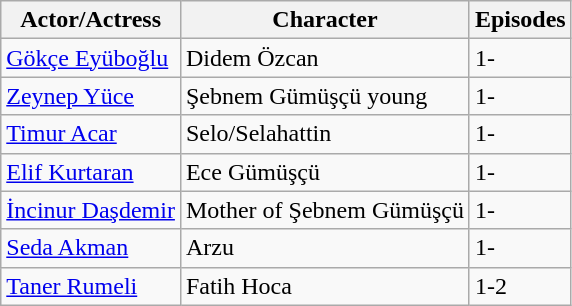<table class="wikitable">
<tr>
<th>Actor/Actress</th>
<th>Character</th>
<th>Episodes</th>
</tr>
<tr>
<td><a href='#'>Gökçe Eyüboğlu</a></td>
<td>Didem Özcan</td>
<td>1-</td>
</tr>
<tr>
<td><a href='#'>Zeynep Yüce</a></td>
<td>Şebnem Gümüşçü young</td>
<td>1-</td>
</tr>
<tr>
<td><a href='#'>Timur Acar</a></td>
<td>Selo/Selahattin</td>
<td>1-</td>
</tr>
<tr>
<td><a href='#'>Elif Kurtaran</a></td>
<td>Ece Gümüşçü</td>
<td>1-</td>
</tr>
<tr>
<td><a href='#'>İncinur Daşdemir</a></td>
<td>Mother of Şebnem Gümüşçü</td>
<td>1-</td>
</tr>
<tr>
<td><a href='#'>Seda Akman</a></td>
<td>Arzu</td>
<td>1-</td>
</tr>
<tr>
<td><a href='#'>Taner Rumeli</a></td>
<td>Fatih Hoca</td>
<td>1-2</td>
</tr>
</table>
